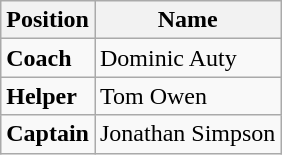<table class="wikitable" style="text-align: left">
<tr>
<th>Position</th>
<th>Name</th>
</tr>
<tr>
<td><strong>Coach</strong></td>
<td>Dominic Auty</td>
</tr>
<tr>
<td><strong>Helper</strong></td>
<td>Tom Owen</td>
</tr>
<tr>
<td><strong>Captain</strong></td>
<td>Jonathan Simpson</td>
</tr>
</table>
